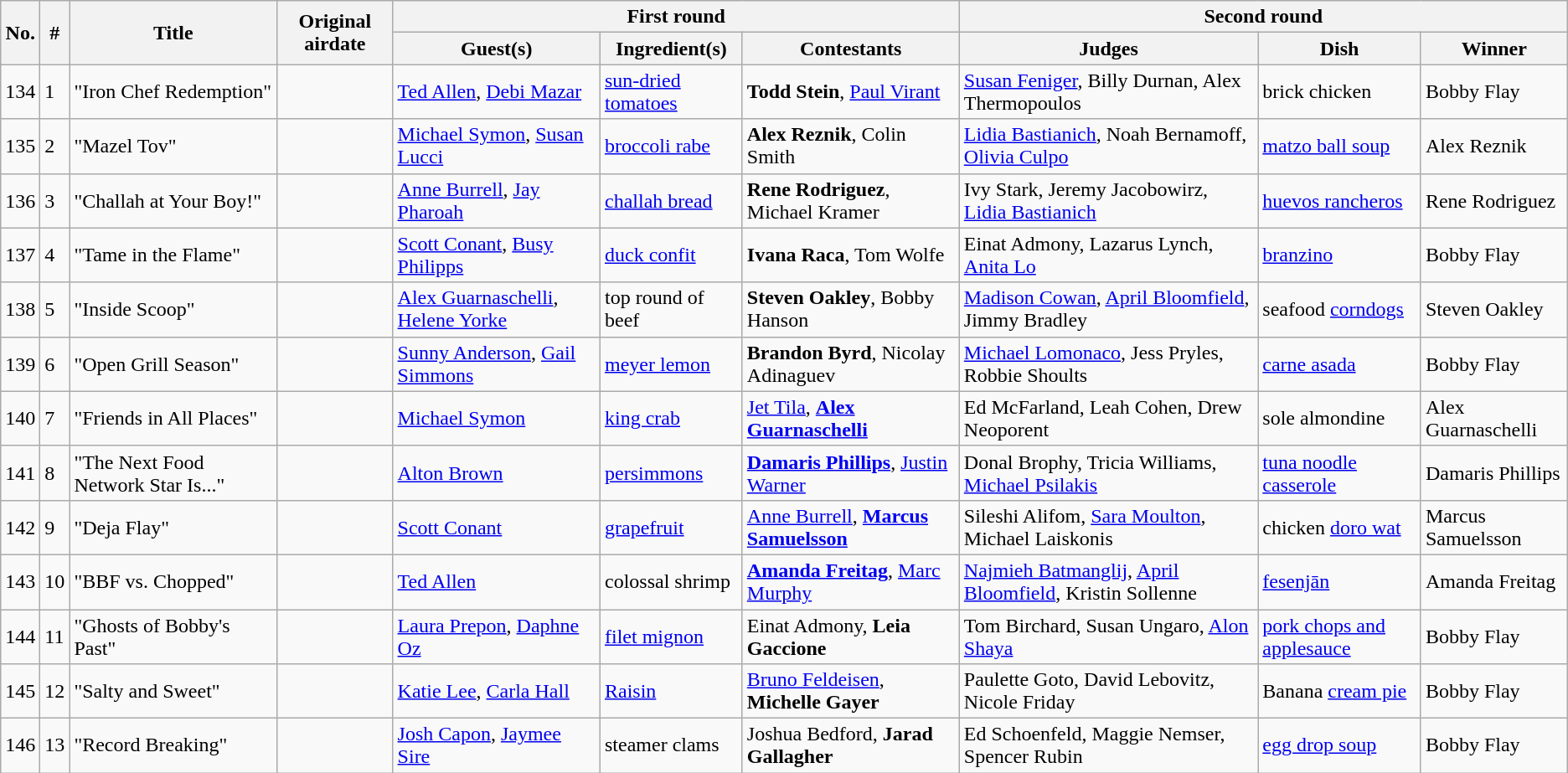<table class="wikitable">
<tr>
<th rowspan="2">No.</th>
<th rowspan="2">#</th>
<th rowspan="2">Title</th>
<th rowspan="2">Original airdate</th>
<th colspan="3">First round</th>
<th colspan="3">Second round</th>
</tr>
<tr>
<th>Guest(s)</th>
<th>Ingredient(s)</th>
<th>Contestants</th>
<th>Judges</th>
<th>Dish</th>
<th>Winner</th>
</tr>
<tr>
<td>134</td>
<td>1</td>
<td>"Iron Chef Redemption"</td>
<td></td>
<td><a href='#'>Ted Allen</a>, <a href='#'>Debi Mazar</a></td>
<td><a href='#'>sun-dried tomatoes</a></td>
<td><strong>Todd Stein</strong>, <a href='#'>Paul Virant</a></td>
<td><a href='#'>Susan Feniger</a>, Billy Durnan, Alex Thermopoulos</td>
<td>brick chicken</td>
<td>Bobby Flay</td>
</tr>
<tr>
<td>135</td>
<td>2</td>
<td>"Mazel Tov"</td>
<td></td>
<td><a href='#'>Michael Symon</a>, <a href='#'>Susan Lucci</a></td>
<td><a href='#'>broccoli rabe</a></td>
<td><strong>Alex Reznik</strong>, Colin Smith</td>
<td><a href='#'>Lidia Bastianich</a>, Noah Bernamoff, <a href='#'>Olivia Culpo</a></td>
<td><a href='#'>matzo ball soup</a></td>
<td>Alex Reznik</td>
</tr>
<tr>
<td>136</td>
<td>3</td>
<td>"Challah at Your Boy!"</td>
<td></td>
<td><a href='#'>Anne Burrell</a>, <a href='#'>Jay Pharoah</a></td>
<td><a href='#'>challah bread</a></td>
<td><strong>Rene Rodriguez</strong>, Michael Kramer</td>
<td>Ivy Stark, Jeremy Jacobowirz, <a href='#'>Lidia Bastianich</a></td>
<td><a href='#'>huevos rancheros</a></td>
<td>Rene Rodriguez</td>
</tr>
<tr>
<td>137</td>
<td>4</td>
<td>"Tame in the Flame"</td>
<td></td>
<td><a href='#'>Scott Conant</a>, <a href='#'>Busy Philipps</a></td>
<td><a href='#'>duck confit</a></td>
<td><strong>Ivana Raca</strong>, Tom Wolfe</td>
<td>Einat Admony, Lazarus Lynch, <a href='#'>Anita Lo</a></td>
<td><a href='#'>branzino</a></td>
<td>Bobby Flay</td>
</tr>
<tr>
<td>138</td>
<td>5</td>
<td>"Inside Scoop"</td>
<td></td>
<td><a href='#'>Alex Guarnaschelli</a>, <a href='#'>Helene Yorke</a></td>
<td>top round of beef</td>
<td><strong>Steven Oakley</strong>, Bobby Hanson</td>
<td><a href='#'>Madison Cowan</a>, <a href='#'>April Bloomfield</a>, Jimmy Bradley</td>
<td>seafood <a href='#'>corndogs</a></td>
<td>Steven Oakley</td>
</tr>
<tr>
<td>139</td>
<td>6</td>
<td>"Open Grill Season"</td>
<td></td>
<td><a href='#'>Sunny Anderson</a>, <a href='#'>Gail Simmons</a></td>
<td><a href='#'>meyer lemon</a></td>
<td><strong>Brandon Byrd</strong>, Nicolay Adinaguev</td>
<td><a href='#'>Michael Lomonaco</a>, Jess Pryles, Robbie Shoults</td>
<td><a href='#'>carne asada</a></td>
<td>Bobby Flay</td>
</tr>
<tr>
<td>140</td>
<td>7</td>
<td>"Friends in All Places"</td>
<td></td>
<td><a href='#'>Michael Symon</a></td>
<td><a href='#'>king crab</a></td>
<td><a href='#'>Jet Tila</a>, <strong><a href='#'>Alex Guarnaschelli</a></strong></td>
<td>Ed McFarland, Leah Cohen, Drew Neoporent</td>
<td>sole almondine</td>
<td>Alex Guarnaschelli</td>
</tr>
<tr>
<td>141</td>
<td>8</td>
<td>"The Next Food Network Star Is..."</td>
<td></td>
<td><a href='#'>Alton Brown</a></td>
<td><a href='#'>persimmons</a></td>
<td><strong><a href='#'>Damaris Phillips</a></strong>, <a href='#'>Justin Warner</a></td>
<td>Donal Brophy, Tricia Williams, <a href='#'>Michael Psilakis</a></td>
<td><a href='#'>tuna noodle casserole</a></td>
<td>Damaris Phillips</td>
</tr>
<tr>
<td>142</td>
<td>9</td>
<td>"Deja Flay"</td>
<td></td>
<td><a href='#'>Scott Conant</a></td>
<td><a href='#'>grapefruit</a></td>
<td><a href='#'>Anne Burrell</a>, <strong><a href='#'>Marcus Samuelsson</a></strong></td>
<td>Sileshi Alifom, <a href='#'>Sara Moulton</a>, Michael Laiskonis</td>
<td>chicken <a href='#'>doro wat</a></td>
<td>Marcus Samuelsson</td>
</tr>
<tr>
<td>143</td>
<td>10</td>
<td>"BBF vs. Chopped"</td>
<td></td>
<td><a href='#'>Ted Allen</a></td>
<td>colossal shrimp</td>
<td><strong><a href='#'>Amanda Freitag</a></strong>, <a href='#'>Marc Murphy</a></td>
<td><a href='#'>Najmieh Batmanglij</a>, <a href='#'>April Bloomfield</a>, Kristin Sollenne</td>
<td><a href='#'>fesenjān</a></td>
<td>Amanda Freitag</td>
</tr>
<tr>
<td>144</td>
<td>11</td>
<td>"Ghosts of Bobby's Past"</td>
<td></td>
<td><a href='#'>Laura Prepon</a>, <a href='#'>Daphne Oz</a></td>
<td><a href='#'>filet mignon</a></td>
<td>Einat Admony, <strong>Leia Gaccione</strong></td>
<td>Tom Birchard, Susan Ungaro, <a href='#'>Alon Shaya</a></td>
<td><a href='#'>pork chops and applesauce</a></td>
<td>Bobby Flay</td>
</tr>
<tr>
<td>145</td>
<td>12</td>
<td>"Salty and Sweet"</td>
<td></td>
<td><a href='#'>Katie Lee</a>, <a href='#'>Carla Hall</a></td>
<td><a href='#'>Raisin</a></td>
<td><a href='#'>Bruno Feldeisen</a>, <strong>Michelle Gayer</strong></td>
<td>Paulette Goto, David Lebovitz, Nicole Friday</td>
<td>Banana <a href='#'>cream pie</a></td>
<td>Bobby Flay</td>
</tr>
<tr>
<td>146</td>
<td>13</td>
<td>"Record Breaking"</td>
<td></td>
<td><a href='#'>Josh Capon</a>, <a href='#'>Jaymee Sire</a></td>
<td>steamer clams</td>
<td>Joshua Bedford, <strong>Jarad Gallagher</strong></td>
<td>Ed Schoenfeld, Maggie Nemser, Spencer Rubin</td>
<td><a href='#'>egg drop soup</a></td>
<td>Bobby Flay</td>
</tr>
</table>
